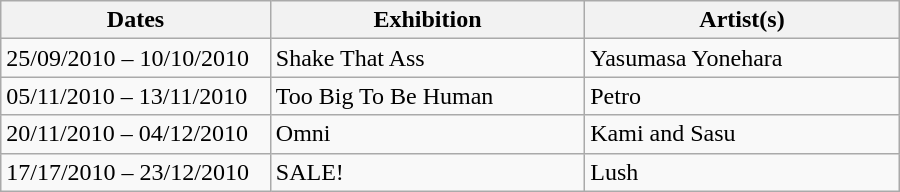<table class="wikitable" width="600">
<tr>
<th scope="col" width="30%">Dates</th>
<th scope="col" width="35%">Exhibition</th>
<th scope="col" width="35%">Artist(s)</th>
</tr>
<tr>
<td>25/09/2010 – 10/10/2010</td>
<td>Shake That Ass</td>
<td>Yasumasa Yonehara</td>
</tr>
<tr>
<td>05/11/2010 – 13/11/2010</td>
<td>Too Big To Be Human</td>
<td>Petro</td>
</tr>
<tr>
<td>20/11/2010 – 04/12/2010</td>
<td>Omni</td>
<td>Kami and Sasu</td>
</tr>
<tr>
<td>17/17/2010 – 23/12/2010</td>
<td>SALE!</td>
<td>Lush</td>
</tr>
</table>
